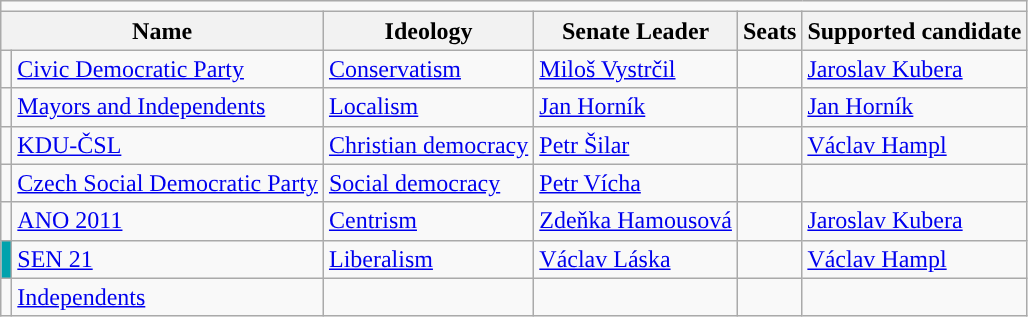<table class="wikitable">
<tr>
<td colspan=6></td>
</tr>
<tr>
<th colspan=2>Name</th>
<th>Ideology</th>
<th>Senate Leader</th>
<th>Seats</th>
<th>Supported candidate</th>
</tr>
<tr>
<td style="background:"></td>
<td><a href='#'>Civic Democratic Party</a></td>
<td><a href='#'>Conservatism</a></td>
<td><a href='#'>Miloš Vystrčil</a></td>
<td></td>
<td><a href='#'>Jaroslav Kubera</a></td>
</tr>
<tr>
<td style="background:"></td>
<td><a href='#'>Mayors and Independents</a></td>
<td><a href='#'>Localism</a></td>
<td><a href='#'>Jan Horník</a></td>
<td></td>
<td><a href='#'>Jan Horník</a></td>
</tr>
<tr>
<td style="background:"></td>
<td><a href='#'>KDU-ČSL</a></td>
<td><a href='#'>Christian democracy</a></td>
<td><a href='#'>Petr Šilar</a></td>
<td></td>
<td><a href='#'>Václav Hampl</a></td>
</tr>
<tr>
<td style="background:"></td>
<td><a href='#'>Czech Social Democratic Party</a></td>
<td><a href='#'>Social democracy</a></td>
<td><a href='#'>Petr Vícha</a></td>
<td></td>
<td></td>
</tr>
<tr>
<td style="background:"></td>
<td><a href='#'>ANO 2011</a></td>
<td><a href='#'>Centrism</a></td>
<td><a href='#'>Zdeňka Hamousová</a></td>
<td></td>
<td><a href='#'>Jaroslav Kubera</a></td>
</tr>
<tr>
<td style="background:#00A2AD;"></td>
<td><a href='#'>SEN 21</a></td>
<td><a href='#'>Liberalism</a></td>
<td><a href='#'>Václav Láska</a></td>
<td></td>
<td><a href='#'>Václav Hampl</a></td>
</tr>
<tr>
<td style="background:"></td>
<td><a href='#'>Independents</a></td>
<td></td>
<td></td>
<td></td>
<td></td>
</tr>
</table>
